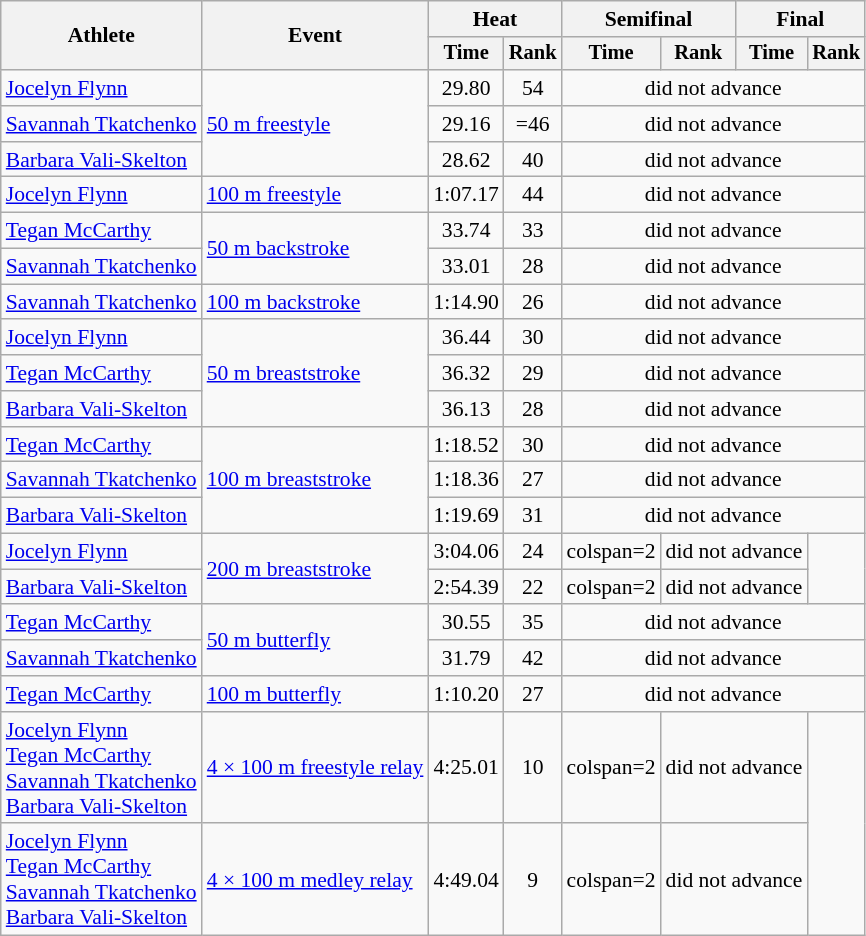<table class=wikitable style=font-size:90%>
<tr>
<th rowspan=2>Athlete</th>
<th rowspan=2>Event</th>
<th colspan=2>Heat</th>
<th colspan=2>Semifinal</th>
<th colspan=2>Final</th>
</tr>
<tr style=font-size:95%>
<th>Time</th>
<th>Rank</th>
<th>Time</th>
<th>Rank</th>
<th>Time</th>
<th>Rank</th>
</tr>
<tr align=center>
<td align=left><a href='#'>Jocelyn Flynn</a></td>
<td align=left rowspan=3><a href='#'>50 m freestyle</a></td>
<td>29.80</td>
<td>54</td>
<td colspan=4>did not advance</td>
</tr>
<tr align=center>
<td align=left><a href='#'>Savannah Tkatchenko</a></td>
<td>29.16</td>
<td>=46</td>
<td colspan=4>did not advance</td>
</tr>
<tr align=center>
<td align=left><a href='#'>Barbara Vali-Skelton</a></td>
<td>28.62</td>
<td>40</td>
<td colspan=4>did not advance</td>
</tr>
<tr align=center>
<td align=left><a href='#'>Jocelyn Flynn</a></td>
<td align=left><a href='#'>100 m freestyle</a></td>
<td>1:07.17</td>
<td>44</td>
<td colspan=4>did not advance</td>
</tr>
<tr align=center>
<td align=left><a href='#'>Tegan McCarthy</a></td>
<td align=left rowspan=2><a href='#'>50 m backstroke</a></td>
<td>33.74</td>
<td>33</td>
<td colspan=4>did not advance</td>
</tr>
<tr align=center>
<td align=left><a href='#'>Savannah Tkatchenko</a></td>
<td>33.01</td>
<td>28</td>
<td colspan=4>did not advance</td>
</tr>
<tr align=center>
<td align=left><a href='#'>Savannah Tkatchenko</a></td>
<td align=left><a href='#'>100 m backstroke</a></td>
<td>1:14.90</td>
<td>26</td>
<td colspan=4>did not advance</td>
</tr>
<tr align=center>
<td align=left><a href='#'>Jocelyn Flynn</a></td>
<td align=left rowspan=3><a href='#'>50 m breaststroke</a></td>
<td>36.44</td>
<td>30</td>
<td colspan=4>did not advance</td>
</tr>
<tr align=center>
<td align=left><a href='#'>Tegan McCarthy</a></td>
<td>36.32</td>
<td>29</td>
<td colspan=4>did not advance</td>
</tr>
<tr align=center>
<td align=left><a href='#'>Barbara Vali-Skelton</a></td>
<td>36.13</td>
<td>28</td>
<td colspan=4>did not advance</td>
</tr>
<tr align=center>
<td align=left><a href='#'>Tegan McCarthy</a></td>
<td align=left rowspan=3><a href='#'>100 m breaststroke</a></td>
<td>1:18.52</td>
<td>30</td>
<td colspan=4>did not advance</td>
</tr>
<tr align=center>
<td align=left><a href='#'>Savannah Tkatchenko</a></td>
<td>1:18.36</td>
<td>27</td>
<td colspan=4>did not advance</td>
</tr>
<tr align=center>
<td align=left><a href='#'>Barbara Vali-Skelton</a></td>
<td>1:19.69</td>
<td>31</td>
<td colspan=4>did not advance</td>
</tr>
<tr align=center>
<td align=left><a href='#'>Jocelyn Flynn</a></td>
<td align=left rowspan=2><a href='#'>200 m breaststroke</a></td>
<td>3:04.06</td>
<td>24</td>
<td>colspan=2 </td>
<td colspan=2>did not advance</td>
</tr>
<tr align=center>
<td align=left><a href='#'>Barbara Vali-Skelton</a></td>
<td>2:54.39</td>
<td>22</td>
<td>colspan=2 </td>
<td colspan=2>did not advance</td>
</tr>
<tr align=center>
<td align=left><a href='#'>Tegan McCarthy</a></td>
<td align=left rowspan=2><a href='#'>50 m butterfly</a></td>
<td>30.55</td>
<td>35</td>
<td colspan=4>did not advance</td>
</tr>
<tr align=center>
<td align=left><a href='#'>Savannah Tkatchenko</a></td>
<td>31.79</td>
<td>42</td>
<td colspan=4>did not advance</td>
</tr>
<tr align=center>
<td align=left><a href='#'>Tegan McCarthy</a></td>
<td align=left><a href='#'>100 m butterfly</a></td>
<td>1:10.20</td>
<td>27</td>
<td colspan=4>did not advance</td>
</tr>
<tr align=center>
<td align=left><a href='#'>Jocelyn Flynn</a><br><a href='#'>Tegan McCarthy</a><br><a href='#'>Savannah Tkatchenko</a><br><a href='#'>Barbara Vali-Skelton</a></td>
<td align=left><a href='#'>4 × 100 m freestyle relay</a></td>
<td>4:25.01</td>
<td>10</td>
<td>colspan=2 </td>
<td colspan=2>did not advance</td>
</tr>
<tr align=center>
<td align=left><a href='#'>Jocelyn Flynn</a><br><a href='#'>Tegan McCarthy</a><br><a href='#'>Savannah Tkatchenko</a><br><a href='#'>Barbara Vali-Skelton</a></td>
<td align=left><a href='#'>4 × 100 m medley relay</a></td>
<td>4:49.04</td>
<td>9</td>
<td>colspan=2 </td>
<td colspan=2>did not advance</td>
</tr>
</table>
